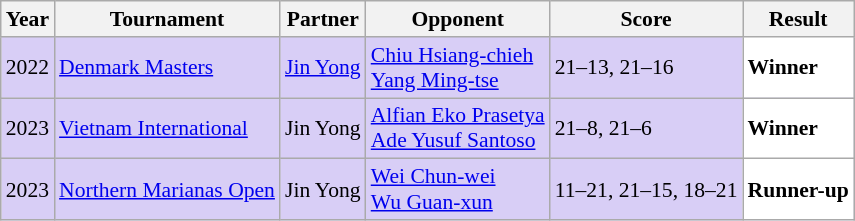<table class="sortable wikitable" style="font-size: 90%;">
<tr>
<th>Year</th>
<th>Tournament</th>
<th>Partner</th>
<th>Opponent</th>
<th>Score</th>
<th>Result</th>
</tr>
<tr style="background:#D8CEF6">
<td align="center">2022</td>
<td align="left"><a href='#'>Denmark Masters</a></td>
<td align="left"> <a href='#'>Jin Yong</a></td>
<td align="left"> <a href='#'>Chiu Hsiang-chieh</a><br> <a href='#'>Yang Ming-tse</a></td>
<td align="left">21–13, 21–16</td>
<td style="text-align:left; background:white"> <strong>Winner</strong></td>
</tr>
<tr style="background:#D8CEF6">
<td align="center">2023</td>
<td align="left"><a href='#'>Vietnam International</a></td>
<td align="left"> Jin Yong</td>
<td align="left"> <a href='#'>Alfian Eko Prasetya</a><br> <a href='#'>Ade Yusuf Santoso</a></td>
<td align="left">21–8, 21–6</td>
<td style="text-align:left; background:white"> <strong>Winner</strong></td>
</tr>
<tr style="background:#D8CEF6">
<td align="center">2023</td>
<td align="left"><a href='#'>Northern Marianas Open</a></td>
<td align="left"> Jin Yong</td>
<td align="left"> <a href='#'>Wei Chun-wei</a><br> <a href='#'>Wu Guan-xun</a></td>
<td align="left">11–21, 21–15, 18–21</td>
<td style="text-align:left; background:white"> <strong>Runner-up</strong></td>
</tr>
</table>
